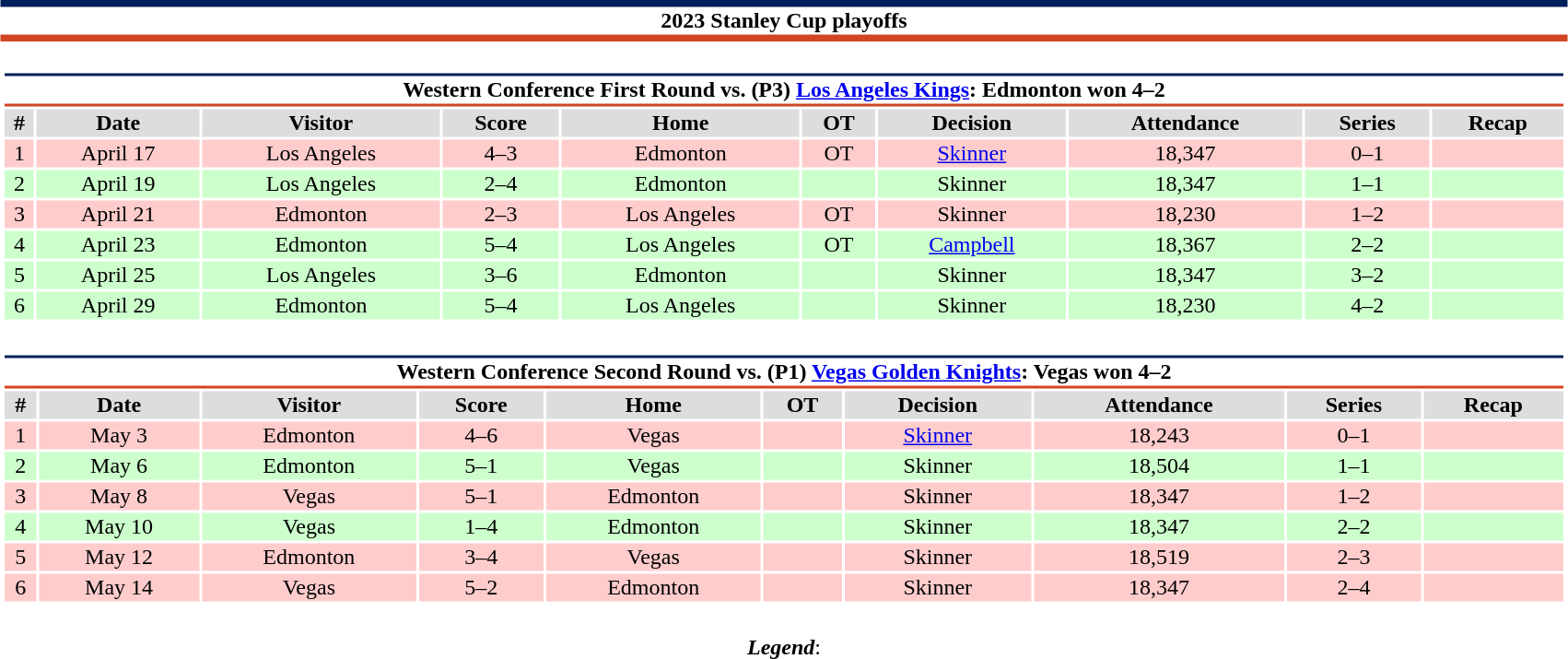<table class="toccolours" style="width:90%; clear:both; margin:1.5em auto; text-align:center;">
<tr>
<th colspan="10" style="background:#FFFFFF; border-top:#00205B 5px solid; border-bottom:#D14520 5px solid;">2023 Stanley Cup playoffs</th>
</tr>
<tr>
<td colspan="10"><br><table class="toccolours collapsible collapsed" style="width:100%;">
<tr>
<th colspan="10" style="background:#FFFFFF; border-top:#00205B 2px solid; border-bottom:#D14520 2px solid;">Western Conference First Round vs. (P3) <a href='#'>Los Angeles Kings</a>: Edmonton won 4–2</th>
</tr>
<tr style="background:#ddd;">
<th>#</th>
<th>Date</th>
<th>Visitor</th>
<th>Score</th>
<th>Home</th>
<th>OT</th>
<th>Decision</th>
<th>Attendance</th>
<th>Series</th>
<th>Recap</th>
</tr>
<tr style="background:#fcc;">
<td>1</td>
<td>April 17</td>
<td>Los Angeles</td>
<td>4–3</td>
<td>Edmonton</td>
<td>OT</td>
<td><a href='#'>Skinner</a></td>
<td>18,347</td>
<td>0–1</td>
<td></td>
</tr>
<tr style="background:#cfc;">
<td>2</td>
<td>April 19</td>
<td>Los Angeles</td>
<td>2–4</td>
<td>Edmonton</td>
<td></td>
<td>Skinner</td>
<td>18,347</td>
<td>1–1</td>
<td></td>
</tr>
<tr style="background:#fcc;">
<td>3</td>
<td>April 21</td>
<td>Edmonton</td>
<td>2–3</td>
<td>Los Angeles</td>
<td>OT</td>
<td>Skinner</td>
<td>18,230</td>
<td>1–2</td>
<td></td>
</tr>
<tr style="background:#cfc;">
<td>4</td>
<td>April 23</td>
<td>Edmonton</td>
<td>5–4</td>
<td>Los Angeles</td>
<td>OT</td>
<td><a href='#'>Campbell</a></td>
<td>18,367</td>
<td>2–2</td>
<td></td>
</tr>
<tr style="background:#cfc;">
<td>5</td>
<td>April 25</td>
<td>Los Angeles</td>
<td>3–6</td>
<td>Edmonton</td>
<td></td>
<td>Skinner</td>
<td>18,347</td>
<td>3–2</td>
<td></td>
</tr>
<tr style="background:#cfc;">
<td>6</td>
<td>April 29</td>
<td>Edmonton</td>
<td>5–4</td>
<td>Los Angeles</td>
<td></td>
<td>Skinner</td>
<td>18,230</td>
<td>4–2</td>
<td></td>
</tr>
</table>
</td>
</tr>
<tr>
<td colspan="10"><br><table class="toccolours collapsible collapsed" style="width:100%;">
<tr>
<th colspan="10" style="background:#FFFFFF; border-top:#00205B 2px solid; border-bottom:#D14520 2px solid;">Western Conference Second Round vs. (P1) <a href='#'>Vegas Golden Knights</a>: Vegas won 4–2</th>
</tr>
<tr style="background:#ddd;">
<th>#</th>
<th>Date</th>
<th>Visitor</th>
<th>Score</th>
<th>Home</th>
<th>OT</th>
<th>Decision</th>
<th>Attendance</th>
<th>Series</th>
<th>Recap</th>
</tr>
<tr style="background:#fcc;">
<td>1</td>
<td>May 3</td>
<td>Edmonton</td>
<td>4–6</td>
<td>Vegas</td>
<td></td>
<td><a href='#'>Skinner</a></td>
<td>18,243</td>
<td>0–1</td>
<td></td>
</tr>
<tr style="background:#cfc;">
<td>2</td>
<td>May 6</td>
<td>Edmonton</td>
<td>5–1</td>
<td>Vegas</td>
<td></td>
<td>Skinner</td>
<td>18,504</td>
<td>1–1</td>
<td></td>
</tr>
<tr style="background:#fcc;">
<td>3</td>
<td>May 8</td>
<td>Vegas</td>
<td>5–1</td>
<td>Edmonton</td>
<td></td>
<td>Skinner</td>
<td>18,347</td>
<td>1–2</td>
<td></td>
</tr>
<tr style="background:#cfc;">
<td>4</td>
<td>May 10</td>
<td>Vegas</td>
<td>1–4</td>
<td>Edmonton</td>
<td></td>
<td>Skinner</td>
<td>18,347</td>
<td>2–2</td>
<td></td>
</tr>
<tr style="background:#fcc;">
<td>5</td>
<td>May 12</td>
<td>Edmonton</td>
<td>3–4</td>
<td>Vegas</td>
<td></td>
<td>Skinner</td>
<td>18,519</td>
<td>2–3</td>
<td></td>
</tr>
<tr style="background:#fcc;">
<td>6</td>
<td>May 14</td>
<td>Vegas</td>
<td>5–2</td>
<td>Edmonton</td>
<td></td>
<td>Skinner</td>
<td>18,347</td>
<td>2–4</td>
<td></td>
</tr>
</table>
</td>
</tr>
<tr>
<td colspan="10" style="text-align:center;"><br><strong><em>Legend</em></strong>:

</td>
</tr>
</table>
